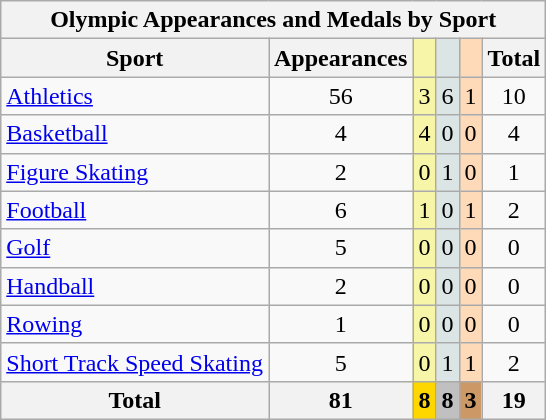<table class="wikitable" style=text-align:center>
<tr>
<th colspan=6>Olympic Appearances and Medals by Sport</th>
</tr>
<tr>
<th>Sport</th>
<th>Appearances</th>
<td bgcolor=F7F6A8></td>
<td bgcolor=DCE5E5></td>
<td bgcolor=FFDAB9></td>
<th>Total</th>
</tr>
<tr>
<td align=left> <a href='#'>Athletics</a></td>
<td>56</td>
<td bgcolor=F7F6A8>3</td>
<td bgcolor=DCE5E5>6</td>
<td bgcolor=FFDAB9>1</td>
<td>10</td>
</tr>
<tr>
<td align=left> <a href='#'>Basketball</a></td>
<td>4</td>
<td bgcolor=F7F6A8>4</td>
<td bgcolor=DCE5E5>0</td>
<td bgcolor=FFDAB9>0</td>
<td>4</td>
</tr>
<tr>
<td align=left> <a href='#'>Figure Skating</a></td>
<td>2</td>
<td bgcolor=F7F6A8>0</td>
<td bgcolor=DCE5E5>1</td>
<td bgcolor=FFDAB9>0</td>
<td>1</td>
</tr>
<tr>
<td align=left> <a href='#'>Football</a></td>
<td>6</td>
<td bgcolor=F7F6A8>1</td>
<td bgcolor=DCE5E5>0</td>
<td bgcolor=FFDAB9>1</td>
<td>2</td>
</tr>
<tr>
<td align=left> <a href='#'>Golf</a></td>
<td>5</td>
<td bgcolor=F7F6A8>0</td>
<td bgcolor=DCE5E5>0</td>
<td bgcolor=FFDAB9>0</td>
<td>0</td>
</tr>
<tr>
<td align=left> <a href='#'>Handball</a></td>
<td>2</td>
<td bgcolor=F7F6A8>0</td>
<td bgcolor=DCE5E5>0</td>
<td bgcolor=FFDAB9>0</td>
<td>0</td>
</tr>
<tr>
<td align=left> <a href='#'>Rowing</a></td>
<td>1</td>
<td bgcolor=F7F6A8>0</td>
<td bgcolor=DCE5E5>0</td>
<td bgcolor=FFDAB9>0</td>
<td>0</td>
</tr>
<tr>
<td align=left> <a href='#'>Short Track Speed Skating</a></td>
<td>5</td>
<td bgcolor=F7F6A8>0</td>
<td bgcolor=DCE5E5>1</td>
<td bgcolor=FFDAB9>1</td>
<td>2</td>
</tr>
<tr>
<th>Total</th>
<th>81</th>
<th style=background:gold>8</th>
<th style=background:silver>8</th>
<th style=background:#c96>3</th>
<th>19</th>
</tr>
</table>
